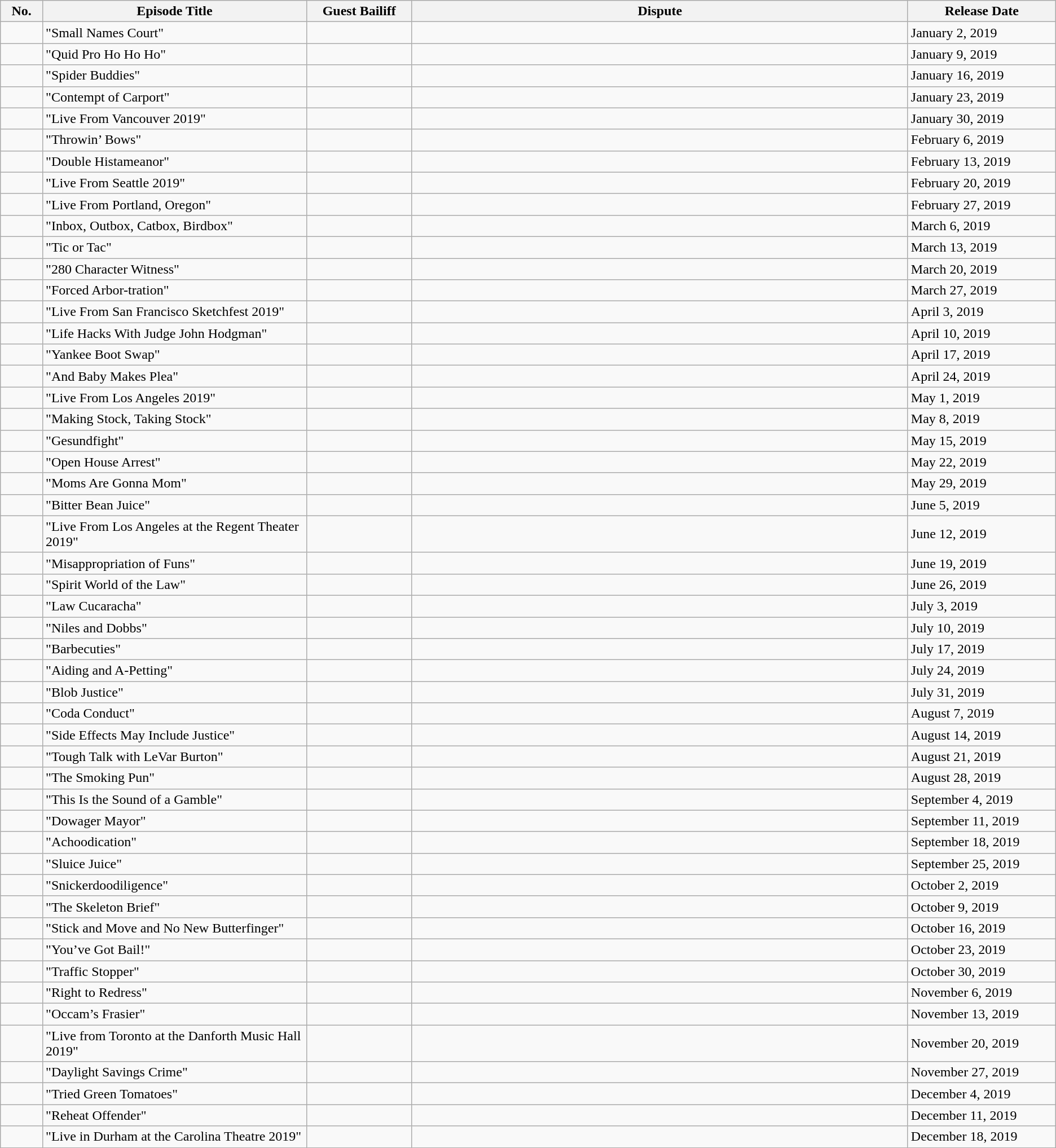<table class="wikitable">
<tr>
<th width="4%">No.</th>
<th width="25%">Episode Title</th>
<th width="10%">Guest Bailiff</th>
<th width="47%">Dispute</th>
<th width="14%">Release Date</th>
</tr>
<tr>
<td></td>
<td>"Small Names Court"</td>
<td></td>
<td></td>
<td>January 2, 2019</td>
</tr>
<tr>
<td></td>
<td>"Quid Pro Ho Ho Ho"</td>
<td></td>
<td></td>
<td>January 9, 2019</td>
</tr>
<tr>
<td></td>
<td>"Spider Buddies"</td>
<td></td>
<td></td>
<td>January 16, 2019</td>
</tr>
<tr>
<td></td>
<td>"Contempt of Carport"</td>
<td></td>
<td></td>
<td>January 23, 2019</td>
</tr>
<tr>
<td></td>
<td>"Live From Vancouver 2019"</td>
<td></td>
<td></td>
<td>January 30, 2019</td>
</tr>
<tr>
<td></td>
<td>"Throwin’ Bows"</td>
<td></td>
<td></td>
<td>February 6, 2019</td>
</tr>
<tr>
<td></td>
<td>"Double Histameanor"</td>
<td></td>
<td></td>
<td>February 13, 2019</td>
</tr>
<tr>
<td></td>
<td>"Live From Seattle 2019"</td>
<td></td>
<td></td>
<td>February 20, 2019</td>
</tr>
<tr>
<td></td>
<td>"Live From Portland, Oregon"</td>
<td></td>
<td></td>
<td>February 27, 2019</td>
</tr>
<tr>
<td></td>
<td>"Inbox, Outbox, Catbox, Birdbox"</td>
<td></td>
<td></td>
<td>March 6, 2019</td>
</tr>
<tr>
<td></td>
<td>"Tic or Tac"</td>
<td></td>
<td></td>
<td>March 13, 2019</td>
</tr>
<tr>
<td></td>
<td>"280 Character Witness"</td>
<td></td>
<td></td>
<td>March 20, 2019</td>
</tr>
<tr>
<td></td>
<td>"Forced Arbor-tration"</td>
<td></td>
<td></td>
<td>March 27, 2019</td>
</tr>
<tr>
<td></td>
<td>"Live From San Francisco Sketchfest 2019"</td>
<td></td>
<td></td>
<td>April 3, 2019</td>
</tr>
<tr>
<td></td>
<td>"Life Hacks With Judge John Hodgman"</td>
<td></td>
<td></td>
<td>April 10, 2019</td>
</tr>
<tr>
<td></td>
<td>"Yankee Boot Swap"</td>
<td></td>
<td></td>
<td>April 17, 2019</td>
</tr>
<tr>
<td></td>
<td>"And Baby Makes Plea"</td>
<td></td>
<td></td>
<td>April 24, 2019</td>
</tr>
<tr>
<td></td>
<td>"Live From Los Angeles 2019"</td>
<td></td>
<td></td>
<td>May 1, 2019</td>
</tr>
<tr>
<td></td>
<td>"Making Stock, Taking Stock"</td>
<td></td>
<td></td>
<td>May 8, 2019</td>
</tr>
<tr>
<td></td>
<td>"Gesundfight"</td>
<td></td>
<td></td>
<td>May 15, 2019</td>
</tr>
<tr>
<td></td>
<td>"Open House Arrest"</td>
<td></td>
<td></td>
<td>May 22, 2019</td>
</tr>
<tr>
<td></td>
<td>"Moms Are Gonna Mom"</td>
<td></td>
<td></td>
<td>May 29, 2019</td>
</tr>
<tr>
<td></td>
<td>"Bitter Bean Juice"</td>
<td></td>
<td></td>
<td>June 5, 2019</td>
</tr>
<tr>
<td></td>
<td>"Live From Los Angeles at the Regent Theater 2019"</td>
<td></td>
<td></td>
<td>June 12, 2019</td>
</tr>
<tr>
<td></td>
<td>"Misappropriation of Funs"</td>
<td></td>
<td></td>
<td>June 19, 2019</td>
</tr>
<tr>
<td></td>
<td>"Spirit World of the Law"</td>
<td></td>
<td></td>
<td>June 26, 2019</td>
</tr>
<tr>
<td></td>
<td>"Law Cucaracha"</td>
<td></td>
<td></td>
<td>July 3, 2019</td>
</tr>
<tr>
<td></td>
<td>"Niles and Dobbs"</td>
<td></td>
<td></td>
<td>July 10, 2019</td>
</tr>
<tr>
<td></td>
<td>"Barbecuties"</td>
<td></td>
<td></td>
<td>July 17, 2019</td>
</tr>
<tr>
<td></td>
<td>"Aiding and A-Petting"</td>
<td></td>
<td></td>
<td>July 24, 2019</td>
</tr>
<tr>
<td></td>
<td>"Blob Justice"</td>
<td></td>
<td></td>
<td>July 31, 2019</td>
</tr>
<tr>
<td></td>
<td>"Coda Conduct"</td>
<td></td>
<td></td>
<td>August 7, 2019</td>
</tr>
<tr>
<td></td>
<td>"Side Effects May Include Justice"</td>
<td></td>
<td></td>
<td>August 14, 2019</td>
</tr>
<tr>
<td></td>
<td>"Tough Talk with LeVar Burton"</td>
<td></td>
<td></td>
<td>August 21, 2019</td>
</tr>
<tr>
<td></td>
<td>"The Smoking Pun"</td>
<td></td>
<td></td>
<td>August 28, 2019</td>
</tr>
<tr>
<td></td>
<td>"This Is the Sound of a Gamble"</td>
<td></td>
<td></td>
<td>September 4, 2019</td>
</tr>
<tr>
<td></td>
<td>"Dowager Mayor"</td>
<td></td>
<td></td>
<td>September 11, 2019</td>
</tr>
<tr>
<td></td>
<td>"Achoodication"</td>
<td></td>
<td></td>
<td>September 18, 2019</td>
</tr>
<tr>
<td></td>
<td>"Sluice Juice"</td>
<td></td>
<td></td>
<td>September 25, 2019</td>
</tr>
<tr>
<td></td>
<td>"Snickerdoodiligence"</td>
<td></td>
<td></td>
<td>October 2, 2019</td>
</tr>
<tr>
<td></td>
<td>"The Skeleton Brief"</td>
<td></td>
<td></td>
<td>October 9, 2019</td>
</tr>
<tr>
<td></td>
<td>"Stick and Move and No New Butterfinger"</td>
<td></td>
<td></td>
<td>October 16, 2019</td>
</tr>
<tr>
<td></td>
<td>"You’ve Got Bail!"</td>
<td></td>
<td></td>
<td>October 23, 2019</td>
</tr>
<tr>
<td></td>
<td>"Traffic Stopper"</td>
<td></td>
<td></td>
<td>October 30, 2019</td>
</tr>
<tr>
<td></td>
<td>"Right to Redress"</td>
<td></td>
<td></td>
<td>November 6, 2019</td>
</tr>
<tr>
<td></td>
<td>"Occam’s Frasier"</td>
<td></td>
<td></td>
<td>November 13, 2019</td>
</tr>
<tr>
<td></td>
<td>"Live from Toronto at the Danforth Music Hall 2019"</td>
<td></td>
<td></td>
<td>November 20, 2019</td>
</tr>
<tr>
<td></td>
<td>"Daylight Savings Crime"</td>
<td></td>
<td></td>
<td>November 27, 2019</td>
</tr>
<tr>
<td></td>
<td>"Tried Green Tomatoes"</td>
<td></td>
<td></td>
<td>December 4, 2019</td>
</tr>
<tr>
<td></td>
<td>"Reheat Offender"</td>
<td></td>
<td></td>
<td>December 11, 2019</td>
</tr>
<tr>
<td></td>
<td>"Live in Durham at the Carolina Theatre 2019"</td>
<td></td>
<td></td>
<td>December 18, 2019</td>
</tr>
</table>
